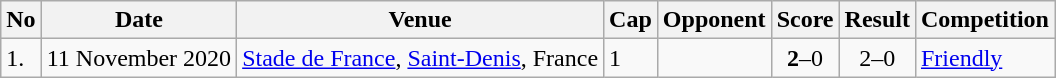<table class="wikitable" style="font-size:100%;">
<tr>
<th>No</th>
<th>Date</th>
<th>Venue</th>
<th>Cap</th>
<th>Opponent</th>
<th>Score</th>
<th>Result</th>
<th>Competition</th>
</tr>
<tr>
<td>1.</td>
<td>11 November 2020</td>
<td><a href='#'>Stade de France</a>, <a href='#'>Saint-Denis</a>, France</td>
<td>1</td>
<td></td>
<td align=center><strong>2</strong>–0</td>
<td align=center>2–0</td>
<td><a href='#'>Friendly</a></td>
</tr>
</table>
